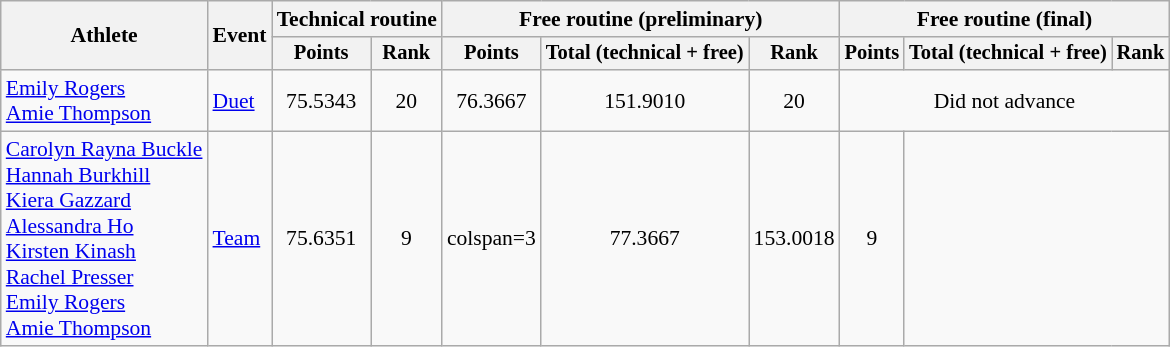<table class=wikitable style=font-size:90%;text-align:center>
<tr>
<th rowspan=2>Athlete</th>
<th rowspan=2>Event</th>
<th colspan=2>Technical routine</th>
<th colspan=3>Free routine (preliminary)</th>
<th colspan=3>Free routine (final)</th>
</tr>
<tr style=font-size:95%>
<th>Points</th>
<th>Rank</th>
<th>Points</th>
<th>Total (technical + free)</th>
<th>Rank</th>
<th>Points</th>
<th>Total (technical + free)</th>
<th>Rank</th>
</tr>
<tr>
<td align=left><a href='#'>Emily Rogers</a><br><a href='#'>Amie Thompson</a></td>
<td align=left><a href='#'>Duet</a></td>
<td>75.5343</td>
<td>20</td>
<td>76.3667</td>
<td>151.9010</td>
<td>20</td>
<td colspan="3">Did not advance</td>
</tr>
<tr>
<td align=left><a href='#'>Carolyn Rayna Buckle</a><br><a href='#'>Hannah Burkhill</a><br><a href='#'>Kiera Gazzard</a><br><a href='#'>Alessandra Ho</a><br><a href='#'>Kirsten Kinash</a><br><a href='#'>Rachel Presser</a><br><a href='#'>Emily Rogers</a><br><a href='#'>Amie Thompson</a></td>
<td align=left><a href='#'>Team</a></td>
<td>75.6351</td>
<td>9</td>
<td>colspan=3 </td>
<td>77.3667</td>
<td>153.0018</td>
<td>9</td>
</tr>
</table>
